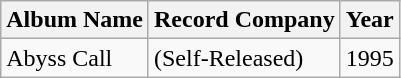<table class="wikitable">
<tr>
<th>Album Name</th>
<th>Record Company</th>
<th>Year</th>
</tr>
<tr>
<td>Abyss Call</td>
<td>(Self-Released)</td>
<td>1995</td>
</tr>
</table>
